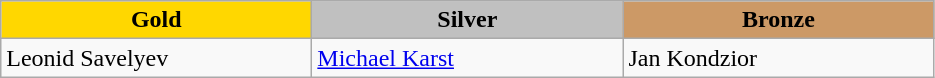<table class="wikitable" style="text-align:left">
<tr align="center">
<td width=200 bgcolor=gold><strong>Gold</strong></td>
<td width=200 bgcolor=silver><strong>Silver</strong></td>
<td width=200 bgcolor=CC9966><strong>Bronze</strong></td>
</tr>
<tr>
<td>Leonid Savelyev<br><em></em></td>
<td><a href='#'>Michael Karst</a><br><em></em></td>
<td>Jan Kondzior<br><em></em></td>
</tr>
</table>
